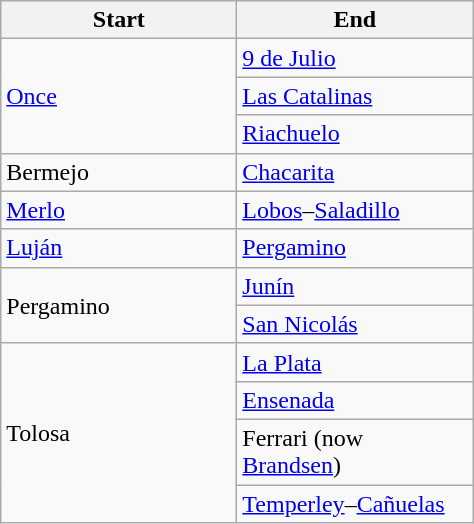<table class="wikitable sortable">
<tr>
<th width=150px>Start</th>
<th width=150px>End</th>
</tr>
<tr>
<td rowspan=3><a href='#'>Once</a></td>
<td><a href='#'>9 de Julio</a></td>
</tr>
<tr>
<td><a href='#'>Las Catalinas</a></td>
</tr>
<tr>
<td><a href='#'>Riachuelo</a></td>
</tr>
<tr>
<td>Bermejo</td>
<td><a href='#'>Chacarita</a></td>
</tr>
<tr>
<td><a href='#'>Merlo</a></td>
<td><a href='#'>Lobos</a>–<a href='#'>Saladillo</a></td>
</tr>
<tr>
<td><a href='#'>Luján</a></td>
<td><a href='#'>Pergamino</a></td>
</tr>
<tr>
<td rowspan=2>Pergamino</td>
<td><a href='#'>Junín</a></td>
</tr>
<tr>
<td><a href='#'>San Nicolás</a></td>
</tr>
<tr>
<td rowspan=4>Tolosa</td>
<td><a href='#'>La Plata</a></td>
</tr>
<tr>
<td><a href='#'>Ensenada</a></td>
</tr>
<tr>
<td>Ferrari (now <a href='#'>Brandsen</a>)</td>
</tr>
<tr>
<td><a href='#'>Temperley</a>–<a href='#'>Cañuelas</a></td>
</tr>
</table>
